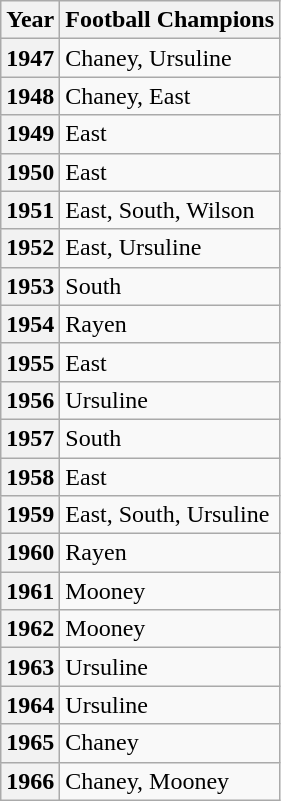<table class="wikitable">
<tr>
<th>Year</th>
<th>Football Champions</th>
</tr>
<tr align="left">
<th>1947</th>
<td>Chaney, Ursuline</td>
</tr>
<tr align="left">
<th>1948</th>
<td>Chaney, East</td>
</tr>
<tr align="left">
<th>1949</th>
<td>East</td>
</tr>
<tr align="left">
<th>1950</th>
<td>East</td>
</tr>
<tr align="left">
<th>1951</th>
<td>East, South, Wilson</td>
</tr>
<tr align="left">
<th>1952</th>
<td>East, Ursuline</td>
</tr>
<tr align="left">
<th>1953</th>
<td>South</td>
</tr>
<tr align="left">
<th>1954</th>
<td>Rayen</td>
</tr>
<tr align="left">
<th>1955</th>
<td>East</td>
</tr>
<tr align="left">
<th>1956</th>
<td>Ursuline</td>
</tr>
<tr align="left">
<th>1957</th>
<td>South</td>
</tr>
<tr align="left">
<th>1958</th>
<td>East</td>
</tr>
<tr align="left">
<th>1959</th>
<td>East, South, Ursuline</td>
</tr>
<tr align="left">
<th>1960</th>
<td>Rayen</td>
</tr>
<tr align="left">
<th>1961</th>
<td>Mooney</td>
</tr>
<tr align="left">
<th>1962</th>
<td>Mooney</td>
</tr>
<tr align="left">
<th>1963</th>
<td>Ursuline</td>
</tr>
<tr align="left">
<th>1964</th>
<td>Ursuline</td>
</tr>
<tr align="left">
<th>1965</th>
<td>Chaney</td>
</tr>
<tr align="left">
<th>1966</th>
<td>Chaney, Mooney</td>
</tr>
</table>
